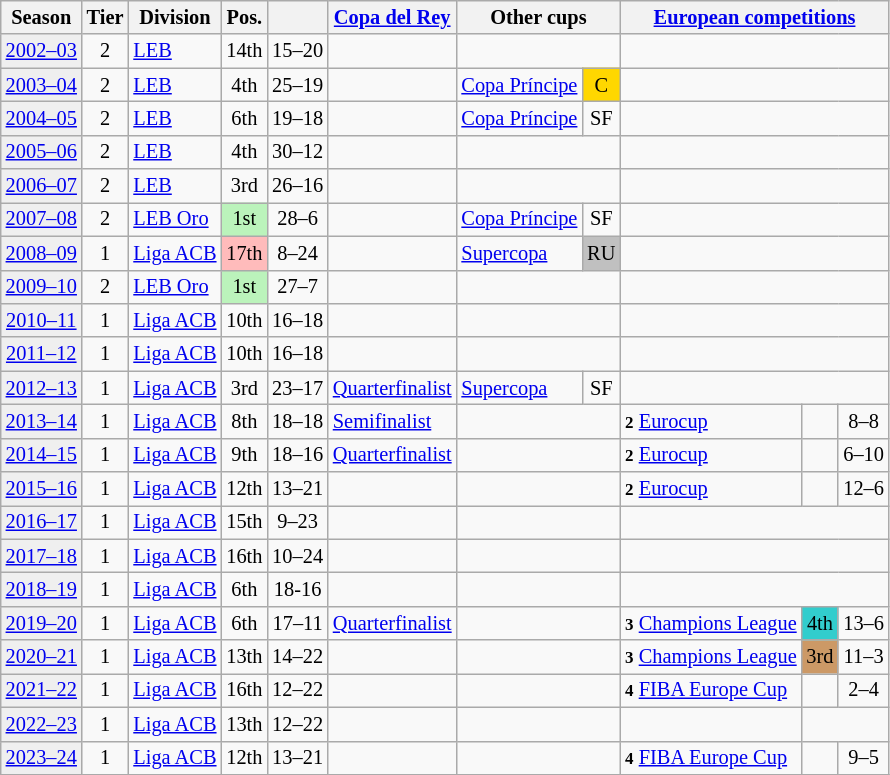<table class="wikitable" style="font-size:85%; text-align:center">
<tr>
<th>Season</th>
<th>Tier</th>
<th>Division</th>
<th>Pos.</th>
<th></th>
<th><a href='#'>Copa del Rey</a></th>
<th colspan=2>Other cups</th>
<th colspan=3><a href='#'>European competitions</a></th>
</tr>
<tr>
<td bgcolor=#efefef><a href='#'>2002–03</a></td>
<td>2</td>
<td align=left><a href='#'>LEB</a></td>
<td>14th</td>
<td>15–20</td>
<td></td>
<td colspan=2></td>
<td colspan=3></td>
</tr>
<tr>
<td bgcolor=#efefef><a href='#'>2003–04</a></td>
<td>2</td>
<td align=left><a href='#'>LEB</a></td>
<td>4th</td>
<td>25–19</td>
<td></td>
<td align=left><a href='#'>Copa Príncipe</a></td>
<td bgcolor=gold>C</td>
<td colspan=3></td>
</tr>
<tr>
<td bgcolor=#efefef><a href='#'>2004–05</a></td>
<td>2</td>
<td align=left><a href='#'>LEB</a></td>
<td>6th</td>
<td>19–18</td>
<td></td>
<td align=left><a href='#'>Copa Príncipe</a></td>
<td>SF</td>
<td colspan=3></td>
</tr>
<tr>
<td bgcolor=#efefef><a href='#'>2005–06</a></td>
<td>2</td>
<td align=left><a href='#'>LEB</a></td>
<td>4th</td>
<td>30–12</td>
<td></td>
<td colspan=2></td>
<td colspan=3></td>
</tr>
<tr>
<td bgcolor=#efefef><a href='#'>2006–07</a></td>
<td>2</td>
<td align=left><a href='#'>LEB</a></td>
<td>3rd</td>
<td>26–16</td>
<td></td>
<td colspan=2></td>
<td colspan=3></td>
</tr>
<tr>
<td bgcolor=#efefef><a href='#'>2007–08</a></td>
<td>2</td>
<td align=left><a href='#'>LEB Oro</a></td>
<td bgcolor=#BBF3BB>1st</td>
<td>28–6</td>
<td></td>
<td align=left><a href='#'>Copa Príncipe</a></td>
<td>SF</td>
<td colspan=3></td>
</tr>
<tr>
<td bgcolor=#efefef><a href='#'>2008–09</a></td>
<td>1</td>
<td align=left><a href='#'>Liga ACB</a></td>
<td bgcolor=#FFBBBB>17th</td>
<td>8–24</td>
<td></td>
<td align=left><a href='#'>Supercopa</a></td>
<td bgcolor=silver>RU</td>
<td colspan=3></td>
</tr>
<tr>
<td bgcolor=#efefef><a href='#'>2009–10</a></td>
<td>2</td>
<td align=left><a href='#'>LEB Oro</a></td>
<td bgcolor=#BBF3BB>1st</td>
<td>27–7</td>
<td></td>
<td colspan=2></td>
<td colspan=3></td>
</tr>
<tr>
<td bgcolor=#efefef><a href='#'>2010–11</a></td>
<td>1</td>
<td align=left><a href='#'>Liga ACB</a></td>
<td>10th</td>
<td>16–18</td>
<td></td>
<td colspan=2></td>
<td colspan=3></td>
</tr>
<tr>
<td bgcolor=#efefef><a href='#'>2011–12</a></td>
<td>1</td>
<td align=left><a href='#'>Liga ACB</a></td>
<td>10th</td>
<td>16–18</td>
<td></td>
<td colspan=2></td>
<td colspan=3></td>
</tr>
<tr>
<td bgcolor=#efefef><a href='#'>2012–13</a></td>
<td>1</td>
<td align=left><a href='#'>Liga ACB</a></td>
<td>3rd</td>
<td>23–17</td>
<td align=left><a href='#'>Quarterfinalist</a></td>
<td align=left><a href='#'>Supercopa</a></td>
<td>SF</td>
<td colspan=3></td>
</tr>
<tr>
<td bgcolor=#efefef><a href='#'>2013–14</a></td>
<td>1</td>
<td align=left><a href='#'>Liga ACB</a></td>
<td>8th</td>
<td>18–18</td>
<td align=left><a href='#'>Semifinalist</a></td>
<td colspan=2></td>
<td align=left><small><strong>2</strong></small> <a href='#'>Eurocup</a></td>
<td></td>
<td>8–8</td>
</tr>
<tr>
<td bgcolor=#efefef><a href='#'>2014–15</a></td>
<td>1</td>
<td align=left><a href='#'>Liga ACB</a></td>
<td>9th</td>
<td>18–16</td>
<td align=left><a href='#'>Quarterfinalist</a></td>
<td colspan=2></td>
<td align=left><small><strong>2</strong></small> <a href='#'>Eurocup</a></td>
<td></td>
<td>6–10</td>
</tr>
<tr>
<td bgcolor=#efefef><a href='#'>2015–16</a></td>
<td>1</td>
<td align=left><a href='#'>Liga ACB</a></td>
<td>12th</td>
<td>13–21</td>
<td></td>
<td colspan=2></td>
<td align=left><small><strong>2</strong></small> <a href='#'>Eurocup</a></td>
<td></td>
<td>12–6</td>
</tr>
<tr>
<td bgcolor=#efefef><a href='#'>2016–17</a></td>
<td>1</td>
<td align=left><a href='#'>Liga ACB</a></td>
<td>15th</td>
<td>9–23</td>
<td></td>
<td colspan=2></td>
<td colspan=3></td>
</tr>
<tr>
<td bgcolor=#efefef><a href='#'>2017–18</a></td>
<td>1</td>
<td align=left><a href='#'>Liga ACB</a></td>
<td>16th</td>
<td>10–24</td>
<td></td>
<td colspan=2></td>
<td colspan=3></td>
</tr>
<tr>
<td bgcolor=#efefef><a href='#'>2018–19</a></td>
<td>1</td>
<td align=left><a href='#'>Liga ACB</a></td>
<td>6th</td>
<td>18-16</td>
<td></td>
<td colspan=2></td>
<td colspan=3></td>
</tr>
<tr>
<td bgcolor=#efefef><a href='#'>2019–20</a></td>
<td>1</td>
<td align=left><a href='#'>Liga ACB</a></td>
<td>6th</td>
<td>17–11</td>
<td align=left><a href='#'>Quarterfinalist</a></td>
<td colspan=2></td>
<td align=left><small><strong>3</strong></small> <a href='#'>Champions League</a></td>
<td bgcolor=#32cdcd>4th</td>
<td>13–6</td>
</tr>
<tr>
<td bgcolor=#efefef><a href='#'>2020–21</a></td>
<td>1</td>
<td align=left><a href='#'>Liga ACB</a></td>
<td>13th</td>
<td>14–22</td>
<td align=left></td>
<td colspan=2></td>
<td align=left><small><strong>3</strong></small> <a href='#'>Champions League</a></td>
<td bgcolor=#cc9966>3rd</td>
<td>11–3</td>
</tr>
<tr>
<td bgcolor=#efefef><a href='#'>2021–22</a></td>
<td>1</td>
<td align=left><a href='#'>Liga ACB</a></td>
<td>16th</td>
<td>12–22</td>
<td align=left></td>
<td colspan=2></td>
<td align=left><small><strong>4</strong></small> <a href='#'>FIBA Europe Cup</a></td>
<td></td>
<td>2–4</td>
</tr>
<tr>
<td bgcolor=#efefef><a href='#'>2022–23</a></td>
<td>1</td>
<td align=left><a href='#'>Liga ACB</a></td>
<td>13th</td>
<td>12–22</td>
<td align=left></td>
<td colspan=2></td>
<td align=left></td>
</tr>
<tr>
<td bgcolor=#efefef><a href='#'>2023–24</a></td>
<td>1</td>
<td align=left><a href='#'>Liga ACB</a></td>
<td>12th</td>
<td>13–21</td>
<td align=left></td>
<td colspan=2></td>
<td align=left><small><strong>4</strong></small> <a href='#'>FIBA Europe Cup</a></td>
<td></td>
<td>9–5</td>
</tr>
<tr>
</tr>
</table>
